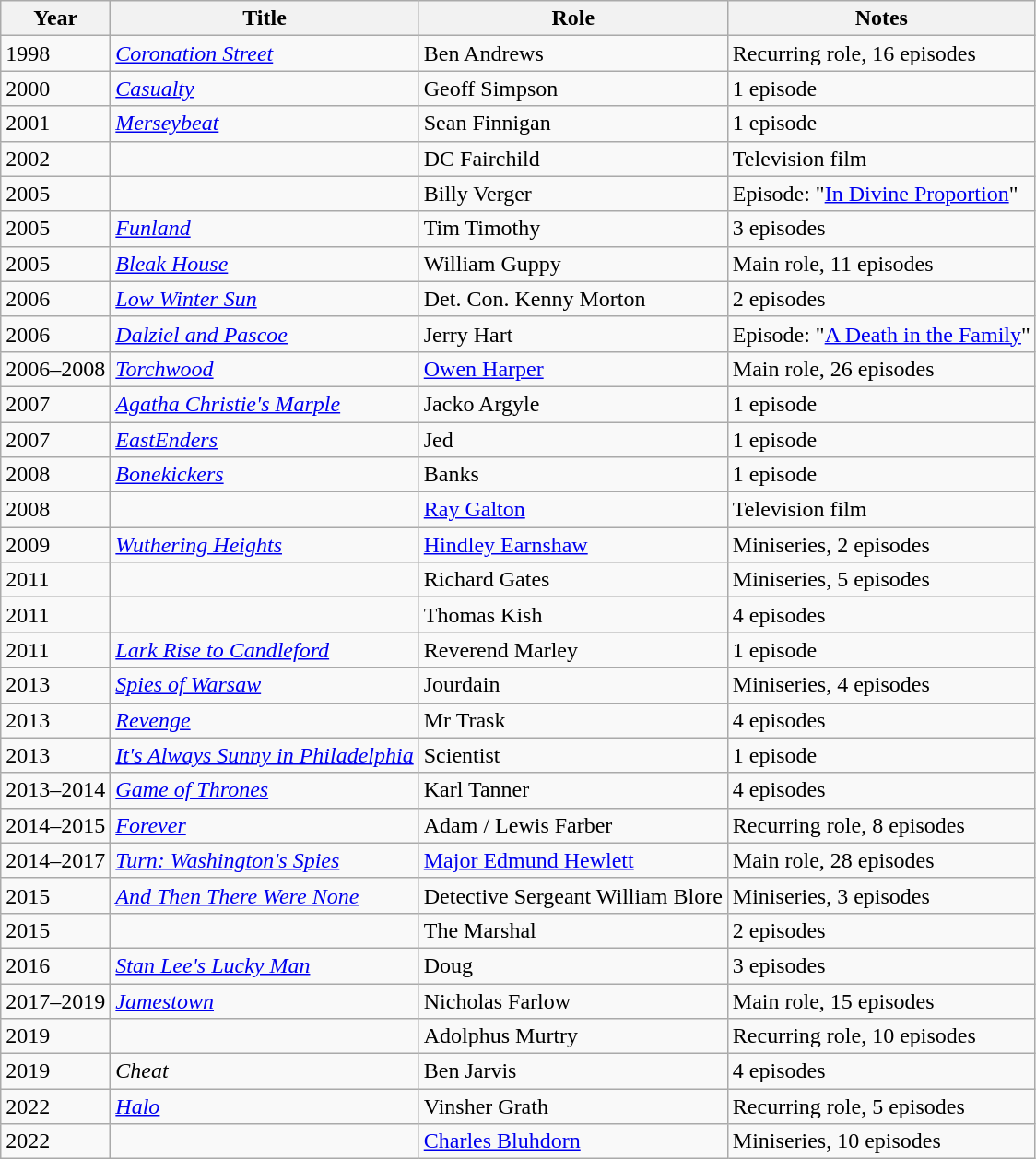<table class="wikitable sortable">
<tr>
<th>Year</th>
<th>Title</th>
<th>Role</th>
<th class="unsortable">Notes</th>
</tr>
<tr>
<td>1998</td>
<td><em><a href='#'>Coronation Street</a></em></td>
<td>Ben Andrews</td>
<td>Recurring role, 16 episodes</td>
</tr>
<tr>
<td>2000</td>
<td><em><a href='#'>Casualty</a></em></td>
<td>Geoff Simpson</td>
<td>1 episode</td>
</tr>
<tr>
<td>2001</td>
<td><em><a href='#'>Merseybeat</a></em></td>
<td>Sean Finnigan</td>
<td>1 episode</td>
</tr>
<tr>
<td>2002</td>
<td><em></em></td>
<td>DC Fairchild</td>
<td>Television film</td>
</tr>
<tr>
<td>2005</td>
<td><em></em></td>
<td>Billy Verger</td>
<td>Episode: "<a href='#'>In Divine Proportion</a>"</td>
</tr>
<tr>
<td>2005</td>
<td><em><a href='#'>Funland</a></em></td>
<td>Tim Timothy</td>
<td>3 episodes</td>
</tr>
<tr>
<td>2005</td>
<td><em><a href='#'>Bleak House</a></em></td>
<td>William Guppy</td>
<td>Main role, 11 episodes</td>
</tr>
<tr>
<td>2006</td>
<td><em><a href='#'>Low Winter Sun</a></em></td>
<td>Det. Con. Kenny Morton</td>
<td>2 episodes</td>
</tr>
<tr>
<td>2006</td>
<td><em><a href='#'>Dalziel and Pascoe</a></em></td>
<td>Jerry Hart</td>
<td>Episode: "<a href='#'>A Death in the Family</a>"</td>
</tr>
<tr>
<td>2006–2008</td>
<td><em><a href='#'>Torchwood</a></em></td>
<td><a href='#'>Owen Harper</a></td>
<td>Main role, 26 episodes</td>
</tr>
<tr>
<td>2007</td>
<td><em><a href='#'>Agatha Christie's Marple</a></em></td>
<td>Jacko Argyle</td>
<td>1 episode</td>
</tr>
<tr>
<td>2007</td>
<td><em><a href='#'>EastEnders</a></em></td>
<td>Jed</td>
<td>1 episode</td>
</tr>
<tr>
<td>2008</td>
<td><em><a href='#'>Bonekickers</a></em></td>
<td>Banks</td>
<td>1 episode</td>
</tr>
<tr>
<td>2008</td>
<td><em></em></td>
<td><a href='#'>Ray Galton</a></td>
<td>Television film</td>
</tr>
<tr>
<td>2009</td>
<td><em><a href='#'>Wuthering Heights</a></em></td>
<td><a href='#'>Hindley Earnshaw</a></td>
<td>Miniseries, 2 episodes</td>
</tr>
<tr>
<td>2011</td>
<td><em></em></td>
<td>Richard Gates</td>
<td>Miniseries, 5 episodes</td>
</tr>
<tr>
<td>2011</td>
<td><em></em></td>
<td>Thomas Kish</td>
<td>4 episodes</td>
</tr>
<tr>
<td>2011</td>
<td><em><a href='#'>Lark Rise to Candleford</a></em></td>
<td>Reverend Marley</td>
<td>1 episode</td>
</tr>
<tr>
<td>2013</td>
<td><em><a href='#'>Spies of Warsaw</a></em></td>
<td>Jourdain</td>
<td>Miniseries, 4 episodes</td>
</tr>
<tr>
<td>2013</td>
<td><em><a href='#'>Revenge</a></em></td>
<td>Mr Trask</td>
<td>4 episodes</td>
</tr>
<tr>
<td>2013</td>
<td><em><a href='#'>It's Always Sunny in Philadelphia</a></em></td>
<td>Scientist</td>
<td>1 episode</td>
</tr>
<tr>
<td>2013–2014</td>
<td><em><a href='#'>Game of Thrones</a></em></td>
<td>Karl Tanner</td>
<td>4 episodes</td>
</tr>
<tr>
<td>2014–2015</td>
<td><em><a href='#'>Forever</a></em></td>
<td>Adam / Lewis Farber</td>
<td>Recurring role, 8 episodes</td>
</tr>
<tr>
<td>2014–2017</td>
<td><em><a href='#'>Turn: Washington's Spies</a></em></td>
<td><a href='#'>Major Edmund Hewlett</a></td>
<td>Main role, 28 episodes</td>
</tr>
<tr>
<td>2015</td>
<td><em><a href='#'>And Then There Were None</a></em></td>
<td>Detective Sergeant William Blore</td>
<td>Miniseries, 3 episodes</td>
</tr>
<tr>
<td>2015</td>
<td><em></em></td>
<td>The Marshal</td>
<td>2 episodes</td>
</tr>
<tr>
<td>2016</td>
<td><em><a href='#'>Stan Lee's Lucky Man</a></em></td>
<td>Doug</td>
<td>3 episodes</td>
</tr>
<tr>
<td>2017–2019</td>
<td><em><a href='#'>Jamestown</a></em></td>
<td>Nicholas Farlow</td>
<td>Main role, 15 episodes</td>
</tr>
<tr>
<td>2019</td>
<td><em></em></td>
<td>Adolphus Murtry</td>
<td>Recurring role, 10 episodes</td>
</tr>
<tr>
<td>2019</td>
<td><em>Cheat</em></td>
<td>Ben Jarvis</td>
<td>4 episodes</td>
</tr>
<tr>
<td>2022</td>
<td><em><a href='#'>Halo</a></em></td>
<td>Vinsher Grath</td>
<td>Recurring role, 5 episodes</td>
</tr>
<tr>
<td>2022</td>
<td><em></em></td>
<td><a href='#'>Charles Bluhdorn</a></td>
<td>Miniseries, 10 episodes</td>
</tr>
</table>
